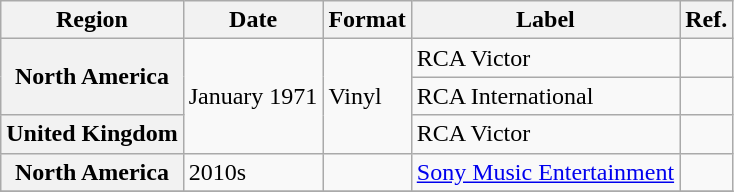<table class="wikitable plainrowheaders">
<tr>
<th scope="col">Region</th>
<th scope="col">Date</th>
<th scope="col">Format</th>
<th scope="col">Label</th>
<th scope="col">Ref.</th>
</tr>
<tr>
<th scope="row" rowspan="2">North America</th>
<td rowspan="3">January 1971</td>
<td rowspan="3">Vinyl</td>
<td>RCA Victor</td>
<td></td>
</tr>
<tr>
<td>RCA International</td>
<td></td>
</tr>
<tr>
<th scope="row">United Kingdom</th>
<td>RCA Victor</td>
<td></td>
</tr>
<tr>
<th scope="row">North America</th>
<td>2010s</td>
<td></td>
<td><a href='#'>Sony Music Entertainment</a></td>
<td></td>
</tr>
<tr>
</tr>
</table>
